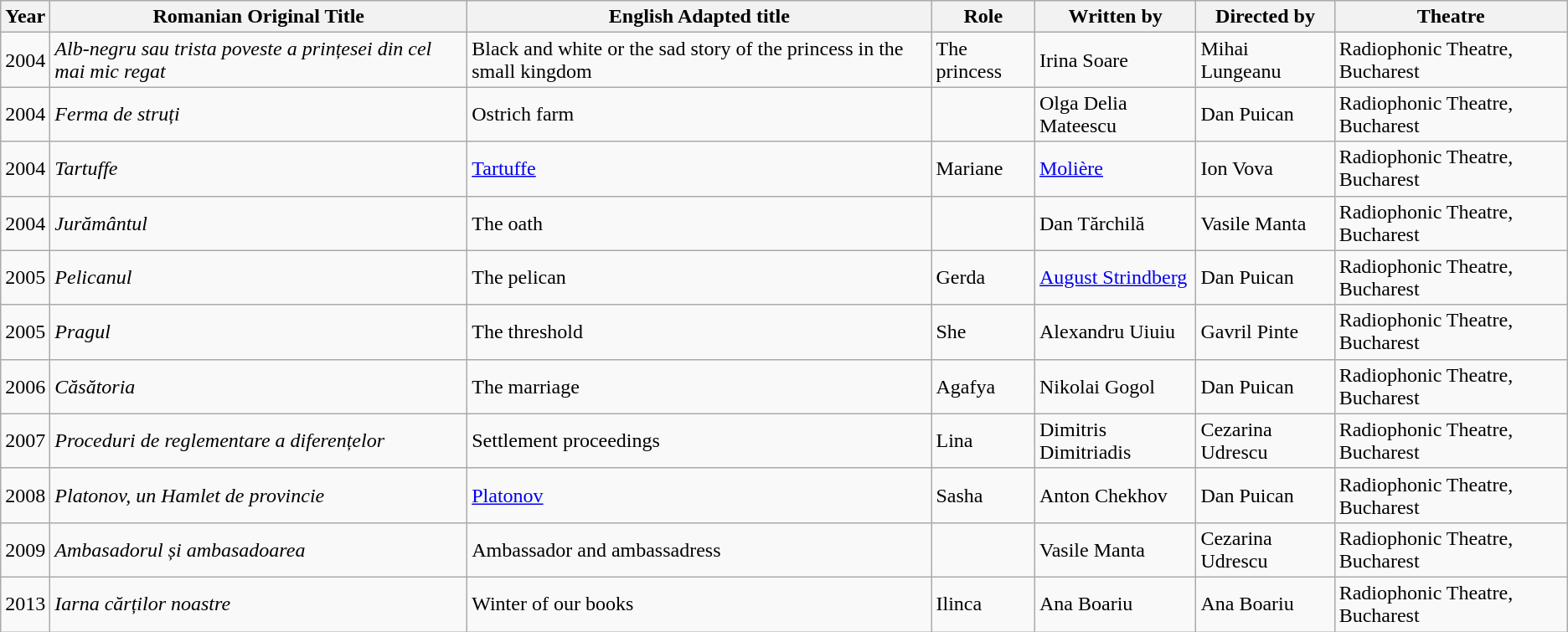<table class="wikitable sortable">
<tr>
<th>Year</th>
<th>Romanian Original Title</th>
<th>English Adapted title</th>
<th>Role</th>
<th>Written by</th>
<th>Directed by</th>
<th>Theatre</th>
</tr>
<tr>
<td>2004</td>
<td><em>Alb-negru sau trista poveste a prințesei din cel mai mic regat</em></td>
<td>Black and white or the sad story of the princess in the small kingdom</td>
<td>The princess</td>
<td>Irina Soare</td>
<td>Mihai Lungeanu</td>
<td>Radiophonic Theatre, Bucharest</td>
</tr>
<tr>
<td>2004</td>
<td><em>Ferma de struți</em></td>
<td>Ostrich farm</td>
<td></td>
<td>Olga Delia Mateescu</td>
<td>Dan Puican</td>
<td>Radiophonic Theatre, Bucharest</td>
</tr>
<tr>
<td>2004</td>
<td><em>Tartuffe</em></td>
<td><a href='#'>Tartuffe</a></td>
<td>Mariane</td>
<td><a href='#'>Molière</a></td>
<td>Ion Vova</td>
<td>Radiophonic Theatre, Bucharest</td>
</tr>
<tr>
<td>2004</td>
<td><em>Jurământul</em></td>
<td>The oath</td>
<td></td>
<td>Dan Tărchilă</td>
<td>Vasile Manta</td>
<td>Radiophonic Theatre, Bucharest</td>
</tr>
<tr>
<td>2005</td>
<td><em>Pelicanul</em></td>
<td>The pelican</td>
<td>Gerda</td>
<td><a href='#'>August Strindberg</a></td>
<td>Dan Puican</td>
<td>Radiophonic Theatre, Bucharest</td>
</tr>
<tr>
<td>2005</td>
<td><em>Pragul</em></td>
<td>The threshold</td>
<td>She</td>
<td>Alexandru Uiuiu</td>
<td>Gavril Pinte</td>
<td>Radiophonic Theatre, Bucharest</td>
</tr>
<tr>
<td>2006</td>
<td><em>Căsătoria</em></td>
<td>The marriage</td>
<td>Agafya</td>
<td>Nikolai Gogol</td>
<td>Dan Puican</td>
<td>Radiophonic Theatre, Bucharest</td>
</tr>
<tr>
<td>2007</td>
<td><em>Proceduri de reglementare a diferențelor</em></td>
<td>Settlement proceedings</td>
<td>Lina</td>
<td>Dimitris Dimitriadis</td>
<td>Cezarina Udrescu</td>
<td>Radiophonic Theatre, Bucharest</td>
</tr>
<tr>
<td>2008</td>
<td><em>Platonov, un Hamlet de provincie</em></td>
<td><a href='#'>Platonov</a></td>
<td>Sasha</td>
<td>Anton Chekhov</td>
<td>Dan Puican</td>
<td>Radiophonic Theatre, Bucharest</td>
</tr>
<tr>
<td>2009</td>
<td><em>Ambasadorul și ambasadoarea</em></td>
<td>Ambassador and ambassadress</td>
<td></td>
<td>Vasile Manta</td>
<td>Cezarina Udrescu</td>
<td>Radiophonic Theatre, Bucharest</td>
</tr>
<tr>
<td>2013</td>
<td><em>Iarna cărților noastre</em></td>
<td>Winter of our books</td>
<td>Ilinca</td>
<td>Ana Boariu</td>
<td>Ana Boariu</td>
<td>Radiophonic Theatre, Bucharest</td>
</tr>
</table>
